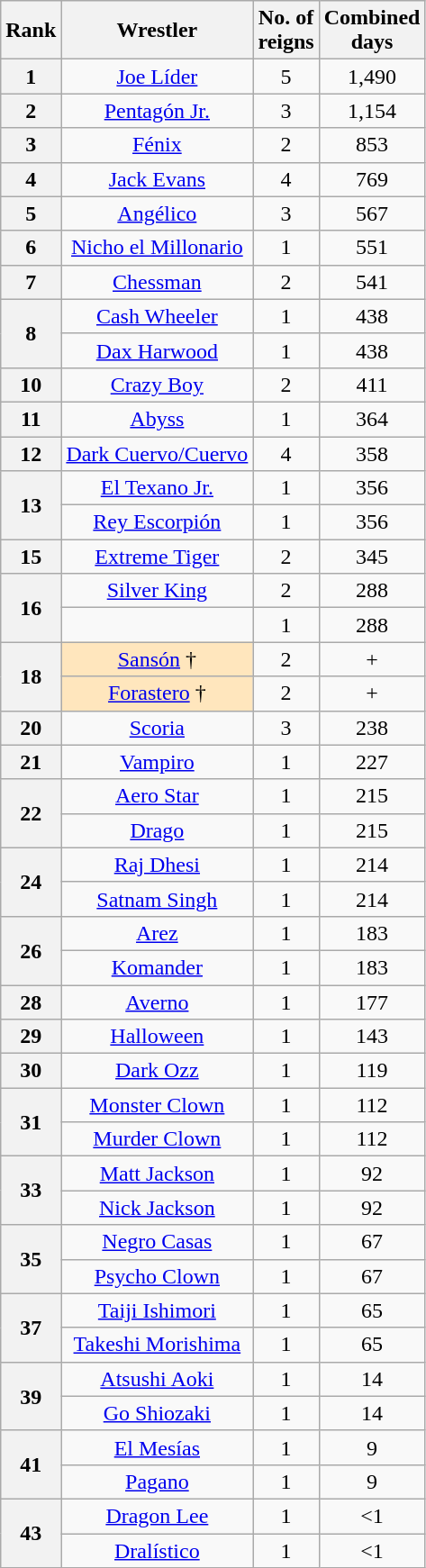<table class="wikitable sortable" style="text-align: center">
<tr>
<th>Rank</th>
<th>Wrestler</th>
<th>No. of<br>reigns</th>
<th>Combined<br>days</th>
</tr>
<tr>
<th>1</th>
<td><a href='#'>Joe Líder</a></td>
<td>5</td>
<td>1,490</td>
</tr>
<tr>
<th>2</th>
<td><a href='#'>Pentagón Jr.</a></td>
<td>3</td>
<td>1,154</td>
</tr>
<tr>
<th>3</th>
<td><a href='#'>Fénix</a></td>
<td>2</td>
<td>853</td>
</tr>
<tr>
<th>4</th>
<td><a href='#'>Jack Evans</a></td>
<td>4</td>
<td>769</td>
</tr>
<tr>
<th>5</th>
<td><a href='#'>Angélico</a></td>
<td>3</td>
<td>567</td>
</tr>
<tr>
<th>6</th>
<td><a href='#'>Nicho el Millonario</a></td>
<td>1</td>
<td>551</td>
</tr>
<tr>
<th>7</th>
<td><a href='#'>Chessman</a></td>
<td>2</td>
<td>541</td>
</tr>
<tr>
<th rowspan=2>8</th>
<td><a href='#'>Cash Wheeler</a></td>
<td>1</td>
<td>438</td>
</tr>
<tr>
<td><a href='#'>Dax Harwood</a></td>
<td>1</td>
<td>438</td>
</tr>
<tr>
<th>10</th>
<td><a href='#'>Crazy Boy</a></td>
<td>2</td>
<td>411</td>
</tr>
<tr>
<th>11</th>
<td><a href='#'>Abyss</a></td>
<td>1</td>
<td>364</td>
</tr>
<tr>
<th>12</th>
<td><a href='#'>Dark Cuervo/Cuervo</a></td>
<td>4</td>
<td>358</td>
</tr>
<tr>
<th rowspan=2>13</th>
<td><a href='#'>El Texano Jr.</a></td>
<td>1</td>
<td>356</td>
</tr>
<tr>
<td><a href='#'>Rey Escorpión</a></td>
<td>1</td>
<td>356</td>
</tr>
<tr>
<th>15</th>
<td><a href='#'>Extreme Tiger</a></td>
<td>2</td>
<td>345</td>
</tr>
<tr>
<th rowspan=2>16</th>
<td><a href='#'>Silver King</a></td>
<td>2</td>
<td>288</td>
</tr>
<tr>
<td></td>
<td>1</td>
<td>288</td>
</tr>
<tr>
<th rowspan=2>18</th>
<td style="background-color:#FFE6BD"><a href='#'>Sansón</a> †</td>
<td>2</td>
<td>+</td>
</tr>
<tr>
<td style="background-color:#FFE6BD"><a href='#'>Forastero</a> †</td>
<td>2</td>
<td>+</td>
</tr>
<tr>
<th>20</th>
<td><a href='#'>Scoria</a></td>
<td>3</td>
<td>238</td>
</tr>
<tr>
<th>21</th>
<td><a href='#'>Vampiro</a></td>
<td>1</td>
<td>227</td>
</tr>
<tr>
<th rowspan=2>22</th>
<td><a href='#'>Aero Star</a></td>
<td>1</td>
<td>215</td>
</tr>
<tr>
<td><a href='#'>Drago</a></td>
<td>1</td>
<td>215</td>
</tr>
<tr>
<th rowspan=2>24</th>
<td><a href='#'>Raj Dhesi</a></td>
<td>1</td>
<td>214</td>
</tr>
<tr>
<td><a href='#'>Satnam Singh</a></td>
<td>1</td>
<td>214</td>
</tr>
<tr>
<th rowspan=2>26</th>
<td><a href='#'>Arez</a></td>
<td>1</td>
<td>183</td>
</tr>
<tr>
<td><a href='#'>Komander</a></td>
<td>1</td>
<td>183</td>
</tr>
<tr>
<th>28</th>
<td><a href='#'>Averno</a></td>
<td>1</td>
<td>177</td>
</tr>
<tr>
<th>29</th>
<td><a href='#'>Halloween</a></td>
<td>1</td>
<td>143</td>
</tr>
<tr>
<th>30</th>
<td><a href='#'>Dark Ozz</a></td>
<td>1</td>
<td>119</td>
</tr>
<tr>
<th rowspan=2>31</th>
<td><a href='#'>Monster Clown</a></td>
<td>1</td>
<td>112</td>
</tr>
<tr>
<td><a href='#'>Murder Clown</a></td>
<td>1</td>
<td>112</td>
</tr>
<tr>
<th rowspan=2>33</th>
<td><a href='#'>Matt Jackson</a></td>
<td>1</td>
<td>92</td>
</tr>
<tr>
<td><a href='#'>Nick Jackson</a></td>
<td>1</td>
<td>92</td>
</tr>
<tr>
<th rowspan=2>35</th>
<td><a href='#'>Negro Casas</a></td>
<td>1</td>
<td>67</td>
</tr>
<tr>
<td><a href='#'>Psycho Clown</a></td>
<td>1</td>
<td>67</td>
</tr>
<tr>
<th rowspan=2>37</th>
<td><a href='#'>Taiji Ishimori</a></td>
<td>1</td>
<td>65</td>
</tr>
<tr>
<td><a href='#'>Takeshi Morishima</a></td>
<td>1</td>
<td>65</td>
</tr>
<tr>
<th rowspan=2>39</th>
<td><a href='#'>Atsushi Aoki</a></td>
<td>1</td>
<td>14</td>
</tr>
<tr>
<td><a href='#'>Go Shiozaki</a></td>
<td>1</td>
<td>14</td>
</tr>
<tr>
<th rowspan=2>41</th>
<td><a href='#'>El Mesías</a></td>
<td>1</td>
<td>9</td>
</tr>
<tr>
<td><a href='#'>Pagano</a></td>
<td>1</td>
<td>9</td>
</tr>
<tr>
<th rowspan=2>43</th>
<td><a href='#'>Dragon Lee</a></td>
<td>1</td>
<td><1</td>
</tr>
<tr>
<td><a href='#'>Dralístico</a></td>
<td>1</td>
<td><1</td>
</tr>
</table>
